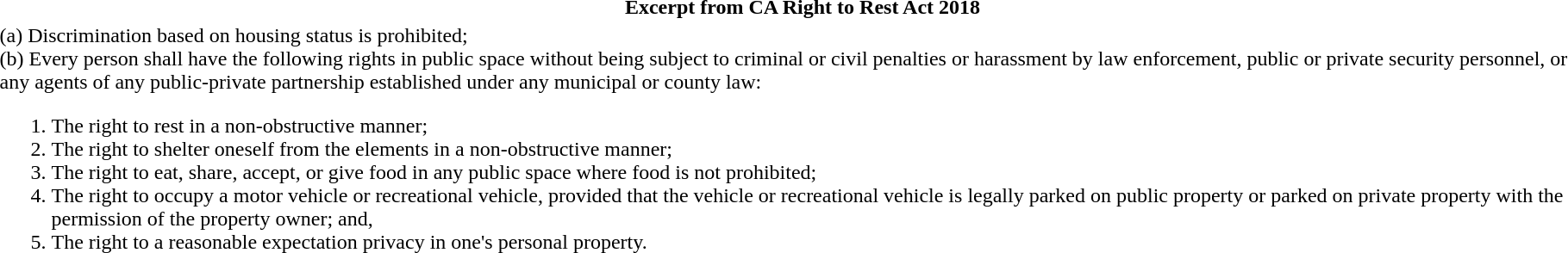<table class="mw-collapsible mw-collapsed">
<tr>
<th colspan="8">Excerpt from CA Right to Rest Act 2018</th>
</tr>
<tr>
<td></td>
<td></td>
<td>(a) Discrimination based on housing status is prohibited;<br>(b) Every person shall have the following rights in public space without being subject to criminal or civil penalties or harassment by law enforcement, public or private security personnel, or any agents of any public-private partnership established under any municipal or county law:<ol><li>The right to rest in a non-obstructive manner;</li><li>The right to shelter oneself from the elements in a non-obstructive manner;</li><li>The right to eat, share, accept, or give food in any public space where food is not prohibited;</li><li>The right to occupy a motor vehicle or recreational vehicle, provided that the vehicle or recreational vehicle is legally parked on public property or parked on private property with the permission of the property owner; and,</li><li>The right to a reasonable expectation privacy in one's personal property.</li></ol></td>
<td></td>
<td></td>
<td></td>
<td></td>
<td></td>
</tr>
</table>
